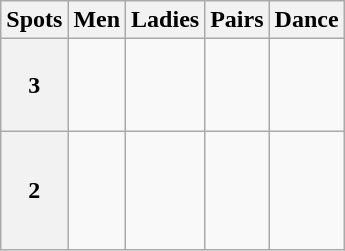<table class="wikitable">
<tr>
<th>Spots</th>
<th>Men</th>
<th>Ladies</th>
<th>Pairs</th>
<th>Dance</th>
</tr>
<tr>
<th>3</th>
<td valign="top"> <br> </td>
<td valign="top"> <br>  <br> </td>
<td valign="top"> <br>  <br>  <br> </td>
<td valign="top"> <br> </td>
</tr>
<tr>
<th>2</th>
<td valign="top"> <br>  <br> </td>
<td valign="top"> <br> </td>
<td valign="top"> <br>  <br> </td>
<td valign="top"> <br>  <br>  <br>  <br> </td>
</tr>
</table>
